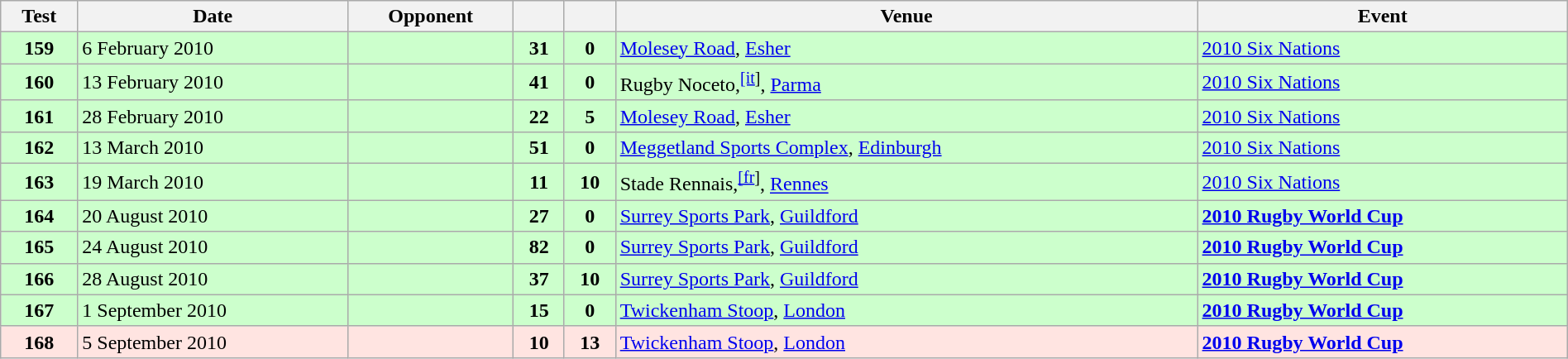<table class="wikitable sortable" style="width:100%">
<tr>
<th>Test</th>
<th>Date</th>
<th>Opponent</th>
<th></th>
<th></th>
<th>Venue</th>
<th>Event</th>
</tr>
<tr bgcolor=#ccffcc>
<td align="center"><strong>159</strong></td>
<td>6 February 2010</td>
<td></td>
<td align="center"><strong>31</strong></td>
<td align="center"><strong>0</strong></td>
<td><a href='#'>Molesey Road</a>, <a href='#'>Esher</a></td>
<td><a href='#'>2010 Six Nations</a></td>
</tr>
<tr bgcolor=#ccffcc>
<td align="center"><strong>160</strong></td>
<td>13 February 2010</td>
<td></td>
<td align="center"><strong>41</strong></td>
<td align="center"><strong>0</strong></td>
<td>Rugby Noceto,<sup><a href='#'>[it</a>]</sup>, <a href='#'>Parma</a></td>
<td><a href='#'>2010 Six Nations</a></td>
</tr>
<tr bgcolor=#ccffcc>
<td align="center"><strong>161</strong></td>
<td>28 February 2010</td>
<td></td>
<td align="center"><strong>22</strong></td>
<td align="center"><strong>5</strong></td>
<td><a href='#'>Molesey Road</a>, <a href='#'>Esher</a></td>
<td><a href='#'>2010 Six Nations</a></td>
</tr>
<tr bgcolor=#ccffcc>
<td align="center"><strong>162</strong></td>
<td>13 March 2010</td>
<td></td>
<td align="center"><strong>51</strong></td>
<td align="center"><strong>0</strong></td>
<td><a href='#'>Meggetland Sports Complex</a>, <a href='#'>Edinburgh</a></td>
<td><a href='#'>2010 Six Nations</a></td>
</tr>
<tr bgcolor=#ccffcc>
<td align="center"><strong>163</strong></td>
<td>19 March 2010</td>
<td></td>
<td align="center"><strong>11</strong></td>
<td align="center"><strong>10</strong></td>
<td>Stade Rennais,<sup><a href='#'>[fr</a>]</sup>, <a href='#'>Rennes</a></td>
<td><a href='#'>2010 Six Nations</a></td>
</tr>
<tr bgcolor=#ccffcc>
<td align="center"><strong>164</strong></td>
<td>20 August 2010</td>
<td></td>
<td align="center"><strong>27</strong></td>
<td align="center"><strong>0</strong></td>
<td><a href='#'>Surrey Sports Park</a>, <a href='#'>Guildford</a></td>
<td><strong><a href='#'>2010 Rugby World Cup</a></strong></td>
</tr>
<tr bgcolor=#ccffcc>
<td align="center"><strong>165</strong></td>
<td>24 August 2010</td>
<td></td>
<td align="center"><strong>82</strong></td>
<td align="center"><strong>0</strong></td>
<td><a href='#'>Surrey Sports Park</a>, <a href='#'>Guildford</a></td>
<td><strong><a href='#'>2010 Rugby World Cup</a></strong></td>
</tr>
<tr bgcolor=#ccffcc>
<td align="center"><strong>166</strong></td>
<td>28 August 2010</td>
<td></td>
<td align="center"><strong>37</strong></td>
<td align="center"><strong>10</strong></td>
<td><a href='#'>Surrey Sports Park</a>, <a href='#'>Guildford</a></td>
<td><strong><a href='#'>2010 Rugby World Cup</a></strong></td>
</tr>
<tr bgcolor=#ccffcc>
<td align="center"><strong>167</strong></td>
<td>1 September 2010</td>
<td></td>
<td align="center"><strong>15</strong></td>
<td align="center"><strong>0</strong></td>
<td><a href='#'>Twickenham Stoop</a>, <a href='#'>London</a></td>
<td><strong><a href='#'>2010 Rugby World Cup</a></strong></td>
</tr>
<tr bgcolor=#ffe4e1>
<td align="center"><strong>168</strong></td>
<td>5 September 2010</td>
<td></td>
<td align="center"><strong>10</strong></td>
<td align="center"><strong>13</strong></td>
<td><a href='#'>Twickenham Stoop</a>, <a href='#'>London</a></td>
<td><strong><a href='#'>2010 Rugby World Cup</a></strong> </td>
</tr>
</table>
